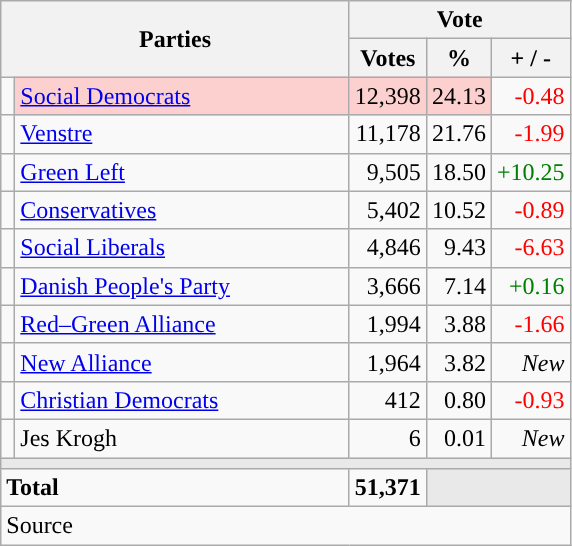<table class="wikitable" style="text-align:right;">
<tr>
<th style="text-align:centre;" rowspan="2" colspan="2" width="225">Parties</th>
<th colspan="3">Vote</th>
</tr>
<tr>
<th width="15">Votes</th>
<th width="15">%</th>
<th width="15">+ / -</th>
</tr>
<tr>
<td width="2" style="color:inherit;background:"></td>
<td bgcolor=#fbd0ce  align="left"><a href='#'>Social Democrats</a></td>
<td bgcolor=#fbd0ce>12,398</td>
<td bgcolor=#fbd0ce>24.13</td>
<td style=color:red;>-0.48</td>
</tr>
<tr>
<td width="2" style="color:inherit;background:"></td>
<td align="left"><a href='#'>Venstre</a></td>
<td>11,178</td>
<td>21.76</td>
<td style=color:red;>-1.99</td>
</tr>
<tr>
<td width="2" style="color:inherit;background:"></td>
<td align="left"><a href='#'>Green Left</a></td>
<td>9,505</td>
<td>18.50</td>
<td style=color:green;>+10.25</td>
</tr>
<tr>
<td width="2" style="color:inherit;background:"></td>
<td align="left"><a href='#'>Conservatives</a></td>
<td>5,402</td>
<td>10.52</td>
<td style=color:red;>-0.89</td>
</tr>
<tr>
<td width="2" style="color:inherit;background:"></td>
<td align="left"><a href='#'>Social Liberals</a></td>
<td>4,846</td>
<td>9.43</td>
<td style=color:red;>-6.63</td>
</tr>
<tr>
<td width="2" style="color:inherit;background:"></td>
<td align="left"><a href='#'>Danish People's Party</a></td>
<td>3,666</td>
<td>7.14</td>
<td style=color:green;>+0.16</td>
</tr>
<tr>
<td width="2" style="color:inherit;background:"></td>
<td align="left"><a href='#'>Red–Green Alliance</a></td>
<td>1,994</td>
<td>3.88</td>
<td style=color:red;>-1.66</td>
</tr>
<tr>
<td width="2" style="color:inherit;background:"></td>
<td align="left"><a href='#'>New Alliance</a></td>
<td>1,964</td>
<td>3.82</td>
<td><em>New</em></td>
</tr>
<tr>
<td width="2" style="color:inherit;background:"></td>
<td align="left"><a href='#'>Christian Democrats</a></td>
<td>412</td>
<td>0.80</td>
<td style=color:red;>-0.93</td>
</tr>
<tr>
<td width="2" style="color:inherit;background:"></td>
<td align="left">Jes Krogh</td>
<td>6</td>
<td>0.01</td>
<td><em>New</em></td>
</tr>
<tr>
<td colspan="7" bgcolor="#E9E9E9"></td>
</tr>
<tr>
<td align="left" colspan="2"><strong>Total</strong></td>
<td><strong>51,371</strong></td>
<td bgcolor="#E9E9E9" colspan="2"></td>
</tr>
<tr>
<td align="left" colspan="6">Source</td>
</tr>
</table>
